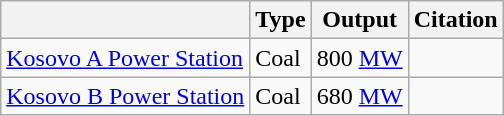<table class="wikitable">
<tr>
<th></th>
<th>Type</th>
<th>Output</th>
<th>Citation</th>
</tr>
<tr>
<td><a href='#'>Kosovo A Power Station</a></td>
<td>Coal</td>
<td>800 <a href='#'>MW</a></td>
<td></td>
</tr>
<tr>
<td><a href='#'>Kosovo B Power Station</a></td>
<td>Coal</td>
<td>680 <a href='#'>MW</a></td>
<td></td>
</tr>
</table>
